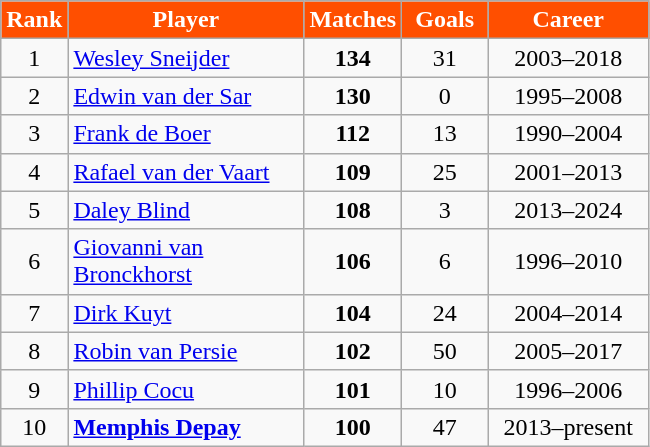<table class="wikitable sortable" style="text-align:center">
<tr>
<th style="width:25px;background:#FF4F00;color:white">Rank</th>
<th style="width:150px;background:#FF4F00;color:white">Player</th>
<th style="width:50px;background:#FF4F00;color:white">Matches</th>
<th style="width:50px;background:#FF4F00;color:white">Goals</th>
<th style="width:100px;background:#FF4F00;color:white">Career</th>
</tr>
<tr>
<td>1</td>
<td align=left><a href='#'>Wesley Sneijder</a></td>
<td><strong>134</strong></td>
<td>31</td>
<td>2003–2018</td>
</tr>
<tr>
<td>2</td>
<td align=left><a href='#'>Edwin van der Sar</a></td>
<td><strong>130</strong></td>
<td>0</td>
<td>1995–2008</td>
</tr>
<tr>
<td>3</td>
<td align=left><a href='#'>Frank de Boer</a></td>
<td><strong>112</strong></td>
<td>13</td>
<td>1990–2004</td>
</tr>
<tr>
<td>4</td>
<td align=left><a href='#'>Rafael van der Vaart</a></td>
<td><strong>109</strong></td>
<td>25</td>
<td>2001–2013</td>
</tr>
<tr>
<td>5</td>
<td align=left><a href='#'>Daley Blind</a></td>
<td><strong>108</strong></td>
<td>3</td>
<td>2013–2024</td>
</tr>
<tr>
<td>6</td>
<td align=left><a href='#'>Giovanni van Bronckhorst</a></td>
<td><strong>106</strong></td>
<td>6</td>
<td>1996–2010</td>
</tr>
<tr>
<td>7</td>
<td align=left><a href='#'>Dirk Kuyt</a></td>
<td><strong>104</strong></td>
<td>24</td>
<td>2004–2014</td>
</tr>
<tr>
<td>8</td>
<td align=left><a href='#'>Robin van Persie</a></td>
<td><strong>102</strong></td>
<td>50</td>
<td>2005–2017</td>
</tr>
<tr>
<td>9</td>
<td align=left><a href='#'>Phillip Cocu</a></td>
<td><strong>101</strong></td>
<td>10</td>
<td>1996–2006</td>
</tr>
<tr>
<td>10</td>
<td align=left><strong><a href='#'>Memphis Depay</a></strong></td>
<td><strong>100</strong></td>
<td>47</td>
<td>2013–present</td>
</tr>
</table>
